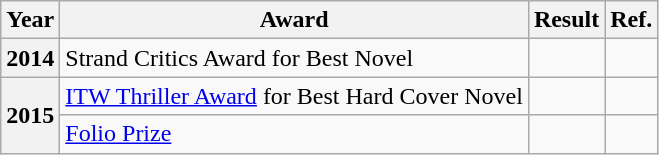<table class="wikitable sortable">
<tr>
<th>Year</th>
<th>Award</th>
<th>Result</th>
<th>Ref.</th>
</tr>
<tr>
<th>2014</th>
<td>Strand Critics Award for Best Novel</td>
<td></td>
<td></td>
</tr>
<tr>
<th rowspan="2">2015</th>
<td><a href='#'>ITW Thriller Award</a> for Best Hard Cover Novel</td>
<td></td>
<td></td>
</tr>
<tr>
<td><a href='#'>Folio Prize</a></td>
<td></td>
<td></td>
</tr>
</table>
